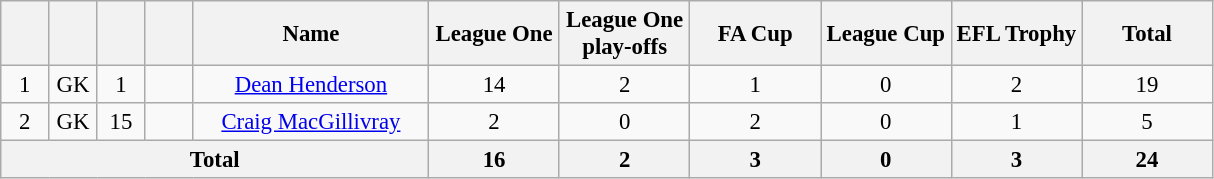<table class="wikitable sortable" style="font-size: 95%; text-align: center;">
<tr>
<th width=25></th>
<th width=25></th>
<th width=25></th>
<th width=25></th>
<th width=150>Name</th>
<th width=80>League One</th>
<th width=80>League One play-offs</th>
<th width=80>FA Cup</th>
<th width=80>League Cup</th>
<th width=80>EFL Trophy</th>
<th width=80>Total</th>
</tr>
<tr>
<td>1</td>
<td>GK</td>
<td>1</td>
<td></td>
<td data-sort-value="Dean Henderson"><a href='#'>Dean Henderson</a></td>
<td>14</td>
<td>2</td>
<td>1</td>
<td>0</td>
<td>2</td>
<td>19</td>
</tr>
<tr>
<td>2</td>
<td>GK</td>
<td>15</td>
<td></td>
<td data-sort-value="Craig MacGillivray"><a href='#'>Craig MacGillivray</a></td>
<td>2</td>
<td>0</td>
<td>2</td>
<td>0</td>
<td>1</td>
<td>5</td>
</tr>
<tr>
<th colspan=5>Total</th>
<th>16</th>
<th>2</th>
<th>3</th>
<th>0</th>
<th>3</th>
<th>24</th>
</tr>
</table>
